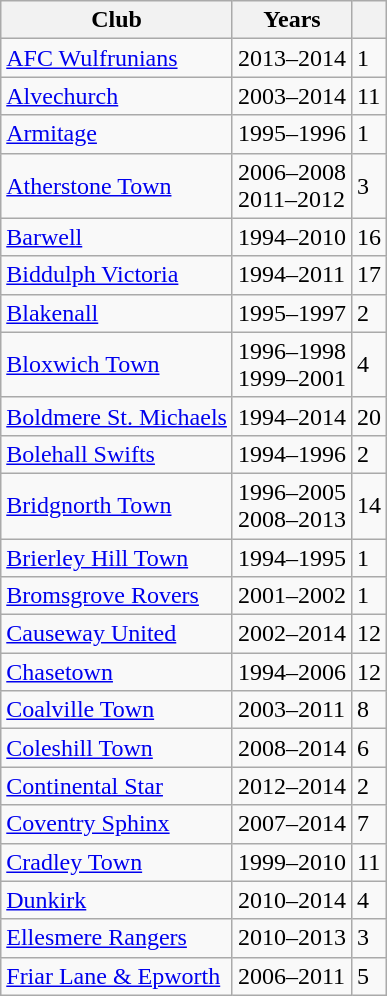<table class="wikitable sortable">
<tr>
<th>Club</th>
<th>Years</th>
<th></th>
</tr>
<tr>
<td><a href='#'>AFC Wulfrunians</a></td>
<td>2013–2014</td>
<td>1</td>
</tr>
<tr>
<td><a href='#'>Alvechurch</a></td>
<td>2003–2014</td>
<td>11</td>
</tr>
<tr>
<td><a href='#'>Armitage</a></td>
<td>1995–1996</td>
<td>1</td>
</tr>
<tr>
<td><a href='#'>Atherstone Town</a></td>
<td>2006–2008<br>2011–2012</td>
<td>3</td>
</tr>
<tr>
<td><a href='#'>Barwell</a></td>
<td>1994–2010</td>
<td>16</td>
</tr>
<tr>
<td><a href='#'>Biddulph Victoria</a></td>
<td>1994–2011</td>
<td>17</td>
</tr>
<tr>
<td><a href='#'>Blakenall</a></td>
<td>1995–1997</td>
<td>2</td>
</tr>
<tr>
<td><a href='#'>Bloxwich Town</a></td>
<td>1996–1998<br>1999–2001</td>
<td>4</td>
</tr>
<tr>
<td><a href='#'>Boldmere St. Michaels</a></td>
<td>1994–2014</td>
<td>20</td>
</tr>
<tr>
<td><a href='#'>Bolehall Swifts</a></td>
<td>1994–1996</td>
<td>2</td>
</tr>
<tr>
<td><a href='#'>Bridgnorth Town</a></td>
<td>1996–2005<br>2008–2013</td>
<td>14</td>
</tr>
<tr>
<td><a href='#'>Brierley Hill Town</a></td>
<td>1994–1995</td>
<td>1</td>
</tr>
<tr>
<td><a href='#'>Bromsgrove Rovers</a></td>
<td>2001–2002</td>
<td>1</td>
</tr>
<tr>
<td><a href='#'>Causeway United</a></td>
<td>2002–2014</td>
<td>12</td>
</tr>
<tr>
<td><a href='#'>Chasetown</a></td>
<td>1994–2006</td>
<td>12</td>
</tr>
<tr>
<td><a href='#'>Coalville Town</a></td>
<td>2003–2011</td>
<td>8</td>
</tr>
<tr>
<td><a href='#'>Coleshill Town</a></td>
<td>2008–2014</td>
<td>6</td>
</tr>
<tr>
<td><a href='#'>Continental Star</a></td>
<td>2012–2014</td>
<td>2</td>
</tr>
<tr>
<td><a href='#'>Coventry Sphinx</a></td>
<td>2007–2014</td>
<td>7</td>
</tr>
<tr>
<td><a href='#'>Cradley Town</a></td>
<td>1999–2010</td>
<td>11</td>
</tr>
<tr>
<td><a href='#'>Dunkirk</a></td>
<td>2010–2014</td>
<td>4</td>
</tr>
<tr>
<td><a href='#'>Ellesmere Rangers</a></td>
<td>2010–2013</td>
<td>3</td>
</tr>
<tr>
<td><a href='#'>Friar Lane & Epworth</a></td>
<td>2006–2011</td>
<td>5</td>
</tr>
</table>
